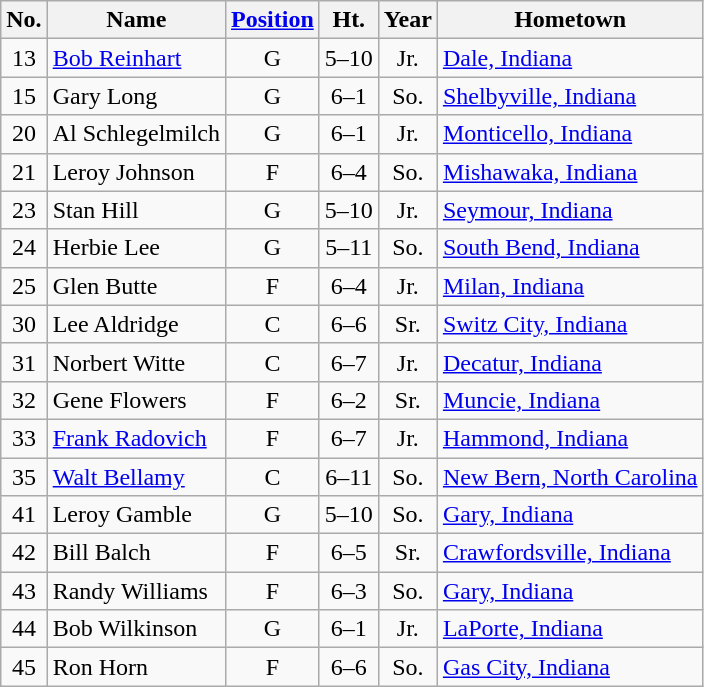<table class="wikitable" style="text-align:center">
<tr>
<th>No.</th>
<th>Name</th>
<th><a href='#'>Position</a></th>
<th>Ht.</th>
<th>Year</th>
<th>Hometown</th>
</tr>
<tr>
<td>13</td>
<td style="text-align:left"><a href='#'>Bob Reinhart</a></td>
<td>G</td>
<td>5–10</td>
<td>Jr.</td>
<td style="text-align:left"><a href='#'>Dale, Indiana</a></td>
</tr>
<tr>
<td>15</td>
<td style="text-align:left">Gary Long</td>
<td>G</td>
<td>6–1</td>
<td>So.</td>
<td style="text-align:left"><a href='#'>Shelbyville, Indiana</a></td>
</tr>
<tr>
<td>20</td>
<td style="text-align:left">Al Schlegelmilch</td>
<td>G</td>
<td>6–1</td>
<td>Jr.</td>
<td style="text-align:left"><a href='#'>Monticello, Indiana</a></td>
</tr>
<tr>
<td>21</td>
<td style="text-align:left">Leroy Johnson</td>
<td>F</td>
<td>6–4</td>
<td>So.</td>
<td style="text-align:left"><a href='#'>Mishawaka, Indiana</a></td>
</tr>
<tr>
<td>23</td>
<td style="text-align:left">Stan Hill</td>
<td>G</td>
<td>5–10</td>
<td>Jr.</td>
<td style="text-align:left"><a href='#'>Seymour, Indiana</a></td>
</tr>
<tr>
<td>24</td>
<td style="text-align:left">Herbie Lee</td>
<td>G</td>
<td>5–11</td>
<td>So.</td>
<td style="text-align:left"><a href='#'>South Bend, Indiana</a></td>
</tr>
<tr>
<td>25</td>
<td style="text-align:left">Glen Butte</td>
<td>F</td>
<td>6–4</td>
<td>Jr.</td>
<td style="text-align:left"><a href='#'>Milan, Indiana</a></td>
</tr>
<tr>
<td>30</td>
<td style="text-align:left">Lee Aldridge</td>
<td>C</td>
<td>6–6</td>
<td>Sr.</td>
<td style="text-align:left"><a href='#'>Switz City, Indiana</a></td>
</tr>
<tr>
<td>31</td>
<td style="text-align:left">Norbert Witte</td>
<td>C</td>
<td>6–7</td>
<td>Jr.</td>
<td style="text-align:left"><a href='#'>Decatur, Indiana</a></td>
</tr>
<tr>
<td>32</td>
<td style="text-align:left">Gene Flowers</td>
<td>F</td>
<td>6–2</td>
<td>Sr.</td>
<td style="text-align:left"><a href='#'>Muncie, Indiana</a></td>
</tr>
<tr>
<td>33</td>
<td style="text-align:left"><a href='#'>Frank Radovich</a></td>
<td>F</td>
<td>6–7</td>
<td>Jr.</td>
<td style="text-align:left"><a href='#'>Hammond, Indiana</a></td>
</tr>
<tr>
<td>35</td>
<td style="text-align:left"><a href='#'>Walt Bellamy</a></td>
<td>C</td>
<td>6–11</td>
<td>So.</td>
<td style="text-align:left"><a href='#'>New Bern, North Carolina</a></td>
</tr>
<tr>
<td>41</td>
<td style="text-align:left">Leroy Gamble</td>
<td>G</td>
<td>5–10</td>
<td>So.</td>
<td style="text-align:left"><a href='#'>Gary, Indiana</a></td>
</tr>
<tr>
<td>42</td>
<td style="text-align:left">Bill Balch</td>
<td>F</td>
<td>6–5</td>
<td>Sr.</td>
<td style="text-align:left"><a href='#'>Crawfordsville, Indiana</a></td>
</tr>
<tr>
<td>43</td>
<td style="text-align:left">Randy Williams</td>
<td>F</td>
<td>6–3</td>
<td>So.</td>
<td style="text-align:left"><a href='#'>Gary, Indiana</a></td>
</tr>
<tr>
<td>44</td>
<td style="text-align:left">Bob Wilkinson</td>
<td>G</td>
<td>6–1</td>
<td>Jr.</td>
<td style="text-align:left"><a href='#'>LaPorte, Indiana</a></td>
</tr>
<tr>
<td>45</td>
<td style="text-align:left">Ron Horn</td>
<td>F</td>
<td>6–6</td>
<td>So.</td>
<td style="text-align:left"><a href='#'>Gas City, Indiana</a></td>
</tr>
</table>
